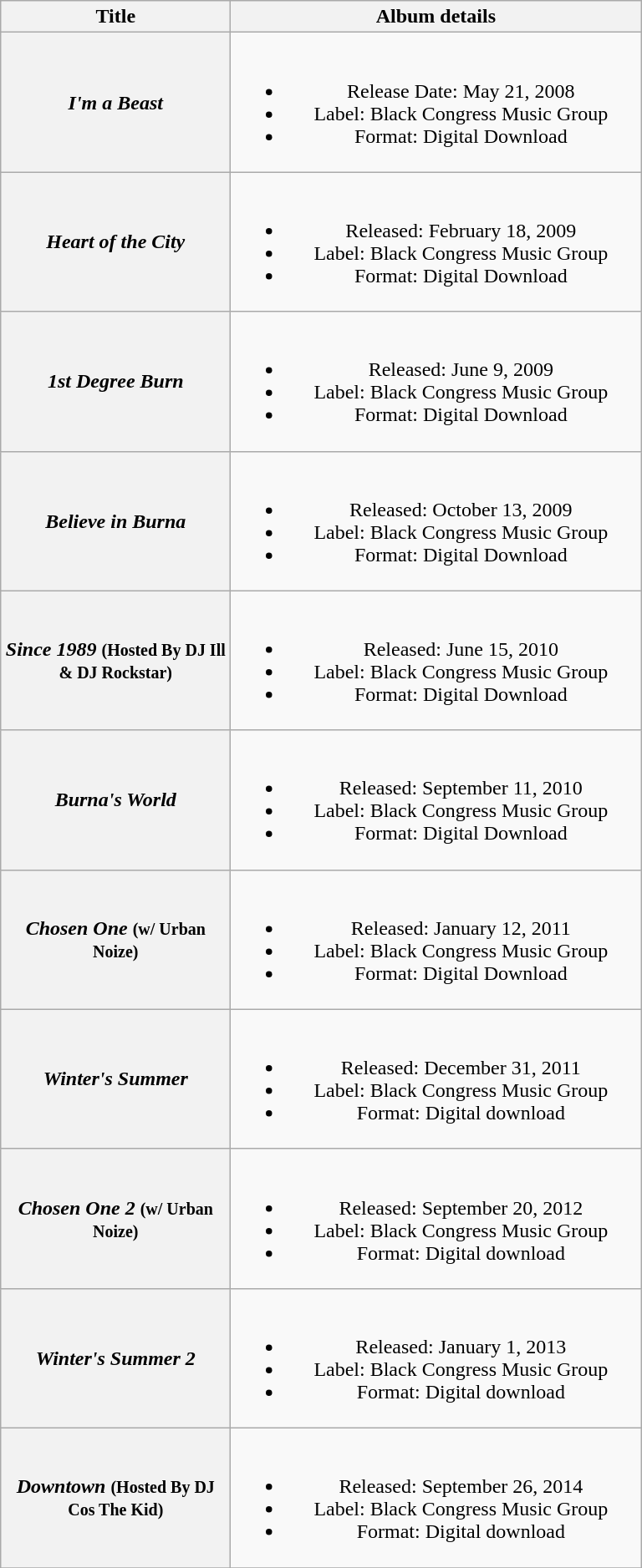<table class="wikitable plainrowheaders" style="text-align:center;">
<tr>
<th scope="col" style="width:11em;">Title</th>
<th scope="col" style="width:20em;">Album details</th>
</tr>
<tr>
<th scope="row"><em>I'm a Beast</em></th>
<td><br><ul><li>Release Date: May 21, 2008</li><li>Label: Black Congress Music Group</li><li>Format: Digital Download</li></ul></td>
</tr>
<tr>
<th scope="row"><em>Heart of the City</em></th>
<td><br><ul><li>Released: February 18, 2009</li><li>Label: Black Congress Music Group</li><li>Format: Digital Download</li></ul></td>
</tr>
<tr>
<th scope="row"><em>1st Degree Burn</em></th>
<td><br><ul><li>Released: June 9, 2009</li><li>Label: Black Congress Music Group</li><li>Format: Digital Download</li></ul></td>
</tr>
<tr>
<th scope="row"><em>Believe in Burna</em></th>
<td><br><ul><li>Released: October 13, 2009</li><li>Label: Black Congress Music Group</li><li>Format: Digital Download</li></ul></td>
</tr>
<tr>
<th scope="row"><em>Since 1989</em> <small>(Hosted By DJ Ill & DJ Rockstar)</small></th>
<td><br><ul><li>Released: June 15, 2010</li><li>Label: Black Congress Music Group</li><li>Format: Digital Download</li></ul></td>
</tr>
<tr>
<th scope="row"><em>Burna's World</em></th>
<td><br><ul><li>Released: September 11, 2010</li><li>Label: Black Congress Music Group</li><li>Format: Digital Download</li></ul></td>
</tr>
<tr>
<th scope="row"><em>Chosen One</em> <small>(w/ Urban Noize)</small></th>
<td><br><ul><li>Released: January 12, 2011</li><li>Label: Black Congress Music Group</li><li>Format: Digital Download</li></ul></td>
</tr>
<tr>
<th scope="row"><em>Winter's Summer</em></th>
<td><br><ul><li>Released: December 31, 2011</li><li>Label: Black Congress Music Group</li><li>Format: Digital download</li></ul></td>
</tr>
<tr>
<th scope="row"><em>Chosen One 2</em> <small>(w/ Urban Noize)</small></th>
<td><br><ul><li>Released: September 20, 2012</li><li>Label: Black Congress Music Group</li><li>Format: Digital download</li></ul></td>
</tr>
<tr>
<th scope="row"><em>Winter's Summer 2</em></th>
<td><br><ul><li>Released: January 1, 2013</li><li>Label: Black Congress Music Group</li><li>Format: Digital download</li></ul></td>
</tr>
<tr>
<th scope="row"><em>Downtown</em> <small>(Hosted By DJ Cos The Kid)</small></th>
<td><br><ul><li>Released: September 26, 2014</li><li>Label: Black Congress Music Group</li><li>Format: Digital download</li></ul></td>
</tr>
<tr>
</tr>
</table>
